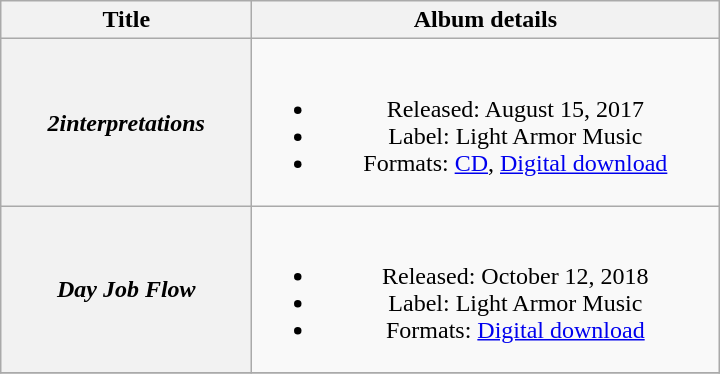<table class="wikitable plainrowheaders" style="text-align:center;">
<tr>
<th scope="col" style="width:10em;">Title</th>
<th scope="col" style="width:19em;">Album details</th>
</tr>
<tr>
<th scope="row"><em>2interpretations</em></th>
<td><br><ul><li>Released: August 15, 2017</li><li>Label: Light Armor Music</li><li>Formats: <a href='#'>CD</a>, <a href='#'>Digital download</a></li></ul></td>
</tr>
<tr>
<th scope="row"><em>Day Job Flow</em></th>
<td><br><ul><li>Released: October 12, 2018</li><li>Label: Light Armor Music</li><li>Formats: <a href='#'>Digital download</a></li></ul></td>
</tr>
<tr>
</tr>
</table>
